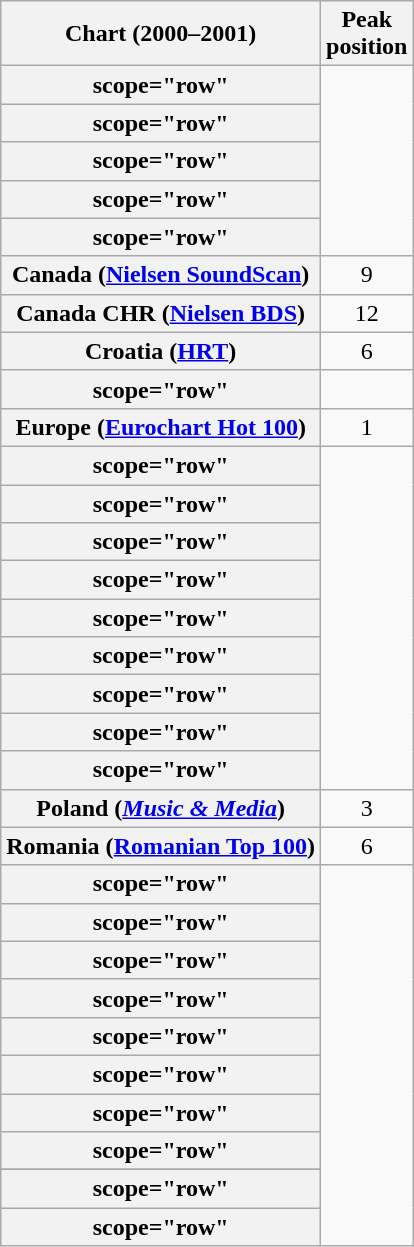<table class="wikitable sortable plainrowheaders" style="text-align:center">
<tr>
<th scope="col">Chart (2000–2001)</th>
<th scope="col">Peak<br>position</th>
</tr>
<tr>
<th>scope="row"</th>
</tr>
<tr>
<th>scope="row"</th>
</tr>
<tr>
<th>scope="row"</th>
</tr>
<tr>
<th>scope="row"</th>
</tr>
<tr>
<th>scope="row"</th>
</tr>
<tr>
<th scope="row">Canada (<a href='#'>Nielsen SoundScan</a>)</th>
<td>9</td>
</tr>
<tr>
<th scope="row">Canada CHR (<a href='#'>Nielsen BDS</a>)</th>
<td>12</td>
</tr>
<tr>
<th scope="row">Croatia (<a href='#'>HRT</a>)</th>
<td>6</td>
</tr>
<tr>
<th>scope="row"</th>
</tr>
<tr>
<th scope="row">Europe (<a href='#'>Eurochart Hot 100</a>)</th>
<td>1</td>
</tr>
<tr>
<th>scope="row"</th>
</tr>
<tr>
<th>scope="row"</th>
</tr>
<tr>
<th>scope="row"</th>
</tr>
<tr>
<th>scope="row"</th>
</tr>
<tr>
<th>scope="row"</th>
</tr>
<tr>
<th>scope="row"</th>
</tr>
<tr>
<th>scope="row"</th>
</tr>
<tr>
<th>scope="row"</th>
</tr>
<tr>
<th>scope="row"</th>
</tr>
<tr>
<th scope="row">Poland (<em><a href='#'>Music & Media</a></em>)</th>
<td>3</td>
</tr>
<tr>
<th scope="row">Romania (<a href='#'>Romanian Top 100</a>)</th>
<td>6</td>
</tr>
<tr>
<th>scope="row"</th>
</tr>
<tr>
<th>scope="row"</th>
</tr>
<tr>
<th>scope="row"</th>
</tr>
<tr>
<th>scope="row"</th>
</tr>
<tr>
<th>scope="row"</th>
</tr>
<tr>
<th>scope="row"</th>
</tr>
<tr>
<th>scope="row"</th>
</tr>
<tr>
<th>scope="row"</th>
</tr>
<tr>
</tr>
<tr>
<th>scope="row"</th>
</tr>
<tr>
<th>scope="row"</th>
</tr>
</table>
